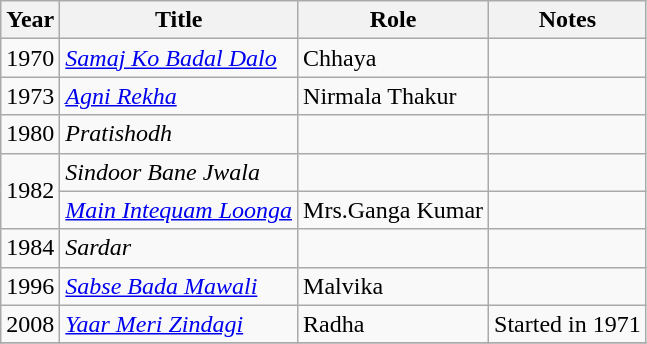<table class="wikitable sortable">
<tr>
<th>Year</th>
<th>Title</th>
<th>Role</th>
<th class="unsortable">Notes</th>
</tr>
<tr>
<td>1970</td>
<td><em><a href='#'>Samaj Ko Badal Dalo</a></em></td>
<td>Chhaya</td>
<td></td>
</tr>
<tr>
<td>1973</td>
<td><em><a href='#'>Agni Rekha</a></em></td>
<td>Nirmala Thakur</td>
<td></td>
</tr>
<tr>
<td>1980</td>
<td><em>Pratishodh</em></td>
<td></td>
<td></td>
</tr>
<tr>
<td rowspan=2>1982</td>
<td><em>Sindoor Bane Jwala</em></td>
<td></td>
<td></td>
</tr>
<tr>
<td><em><a href='#'>Main Intequam Loonga</a></em></td>
<td>Mrs.Ganga Kumar</td>
<td></td>
</tr>
<tr>
<td>1984</td>
<td><em>Sardar</em></td>
<td></td>
<td></td>
</tr>
<tr>
<td>1996</td>
<td><em><a href='#'>Sabse Bada Mawali</a></em></td>
<td>Malvika</td>
<td></td>
</tr>
<tr>
<td>2008</td>
<td><em><a href='#'>Yaar Meri Zindagi</a></em></td>
<td>Radha</td>
<td>Started in 1971</td>
</tr>
<tr>
</tr>
</table>
